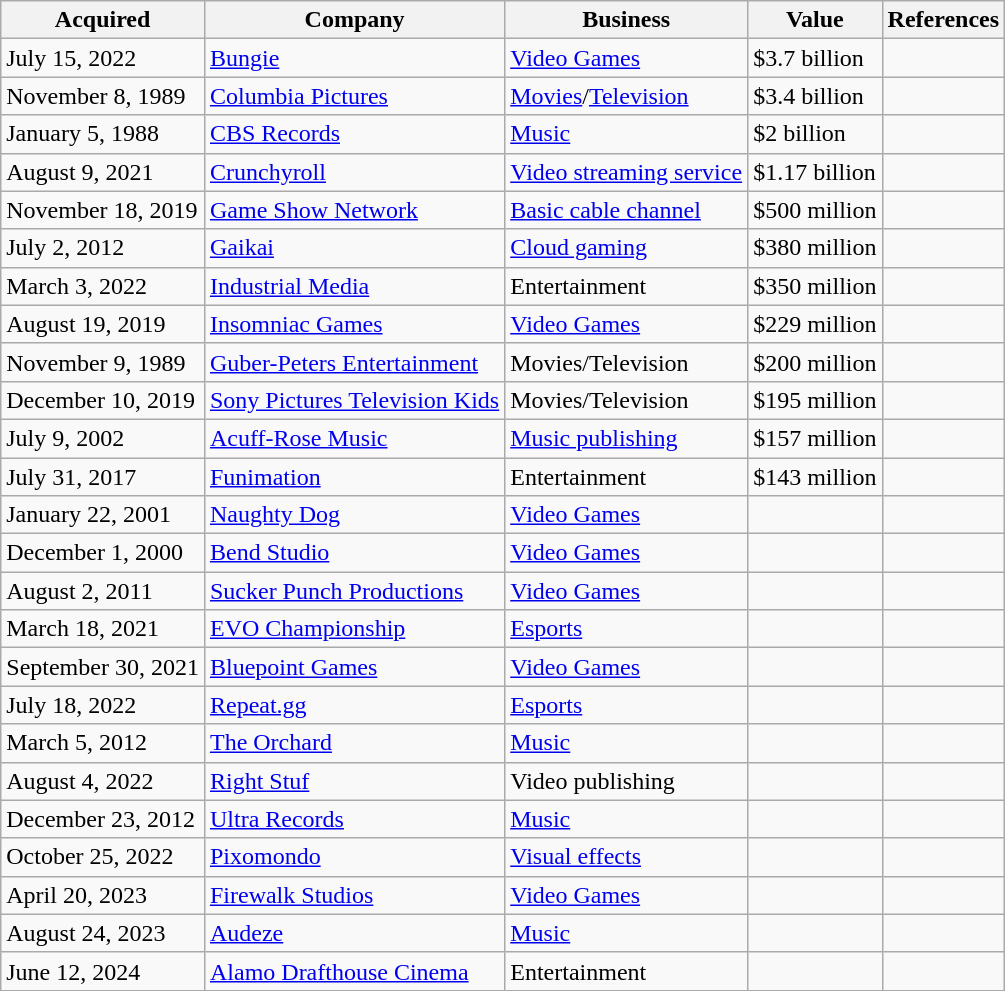<table class="wikitable sortable">
<tr>
<th>Acquired</th>
<th>Company</th>
<th>Business</th>
<th>Value</th>
<th>References</th>
</tr>
<tr>
<td>July 15, 2022</td>
<td><a href='#'>Bungie</a></td>
<td><a href='#'>Video Games</a></td>
<td>$3.7 billion</td>
<td></td>
</tr>
<tr>
<td>November 8, 1989</td>
<td><a href='#'>Columbia Pictures</a></td>
<td><a href='#'>Movies</a>/<a href='#'>Television</a></td>
<td>$3.4 billion</td>
<td></td>
</tr>
<tr>
<td>January 5, 1988</td>
<td><a href='#'>CBS Records</a></td>
<td><a href='#'>Music</a></td>
<td>$2 billion</td>
<td></td>
</tr>
<tr>
<td>August 9, 2021</td>
<td><a href='#'>Crunchyroll</a></td>
<td><a href='#'>Video streaming service</a></td>
<td>$1.17 billion</td>
<td></td>
</tr>
<tr>
<td>November 18, 2019</td>
<td><a href='#'>Game Show Network</a></td>
<td><a href='#'>Basic cable channel</a></td>
<td>$500 million</td>
<td></td>
</tr>
<tr>
<td>July 2, 2012</td>
<td><a href='#'>Gaikai</a></td>
<td><a href='#'>Cloud gaming</a></td>
<td>$380 million</td>
<td></td>
</tr>
<tr>
<td>March 3, 2022</td>
<td><a href='#'>Industrial Media</a></td>
<td>Entertainment</td>
<td>$350 million</td>
<td></td>
</tr>
<tr>
<td>August 19, 2019</td>
<td><a href='#'>Insomniac Games</a></td>
<td><a href='#'>Video Games</a></td>
<td>$229 million</td>
<td></td>
</tr>
<tr>
<td>November 9, 1989</td>
<td><a href='#'>Guber-Peters Entertainment</a></td>
<td>Movies/Television</td>
<td>$200 million</td>
<td></td>
</tr>
<tr>
<td>December 10, 2019</td>
<td><a href='#'>Sony Pictures Television Kids</a></td>
<td>Movies/Television</td>
<td>$195 million</td>
<td></td>
</tr>
<tr>
<td>July 9, 2002</td>
<td><a href='#'>Acuff-Rose Music</a></td>
<td><a href='#'>Music publishing</a></td>
<td>$157 million</td>
<td></td>
</tr>
<tr>
<td>July 31, 2017</td>
<td><a href='#'>Funimation</a></td>
<td>Entertainment</td>
<td>$143 million</td>
<td></td>
</tr>
<tr>
<td>January 22, 2001</td>
<td><a href='#'>Naughty Dog</a></td>
<td><a href='#'>Video Games</a></td>
<td></td>
<td></td>
</tr>
<tr>
<td>December 1, 2000</td>
<td><a href='#'>Bend Studio</a></td>
<td><a href='#'>Video Games</a></td>
<td></td>
<td></td>
</tr>
<tr>
<td>August 2, 2011</td>
<td><a href='#'>Sucker Punch Productions</a></td>
<td><a href='#'>Video Games</a></td>
<td></td>
<td></td>
</tr>
<tr>
<td>March 18, 2021</td>
<td><a href='#'>EVO Championship</a></td>
<td><a href='#'>Esports</a></td>
<td></td>
<td></td>
</tr>
<tr>
<td>September 30, 2021</td>
<td><a href='#'>Bluepoint Games</a></td>
<td><a href='#'>Video Games</a></td>
<td></td>
<td></td>
</tr>
<tr>
<td>July 18, 2022</td>
<td><a href='#'>Repeat.gg</a></td>
<td><a href='#'>Esports</a></td>
<td></td>
<td></td>
</tr>
<tr>
<td>March 5, 2012</td>
<td><a href='#'>The Orchard</a></td>
<td><a href='#'>Music</a></td>
<td></td>
<td></td>
</tr>
<tr>
<td>August 4, 2022</td>
<td><a href='#'>Right Stuf</a></td>
<td>Video publishing</td>
<td></td>
<td></td>
</tr>
<tr>
<td>December 23, 2012</td>
<td><a href='#'>Ultra Records</a></td>
<td><a href='#'>Music</a></td>
<td></td>
<td></td>
</tr>
<tr>
<td>October 25, 2022</td>
<td><a href='#'>Pixomondo</a></td>
<td><a href='#'>Visual effects</a></td>
<td></td>
<td></td>
</tr>
<tr>
<td>April 20, 2023</td>
<td><a href='#'>Firewalk Studios</a></td>
<td><a href='#'>Video Games</a></td>
<td></td>
<td></td>
</tr>
<tr>
<td>August 24, 2023</td>
<td><a href='#'>Audeze</a></td>
<td><a href='#'>Music</a></td>
<td></td>
<td></td>
</tr>
<tr>
<td>June 12, 2024</td>
<td><a href='#'>Alamo Drafthouse Cinema</a></td>
<td>Entertainment</td>
<td></td>
<td></td>
</tr>
</table>
